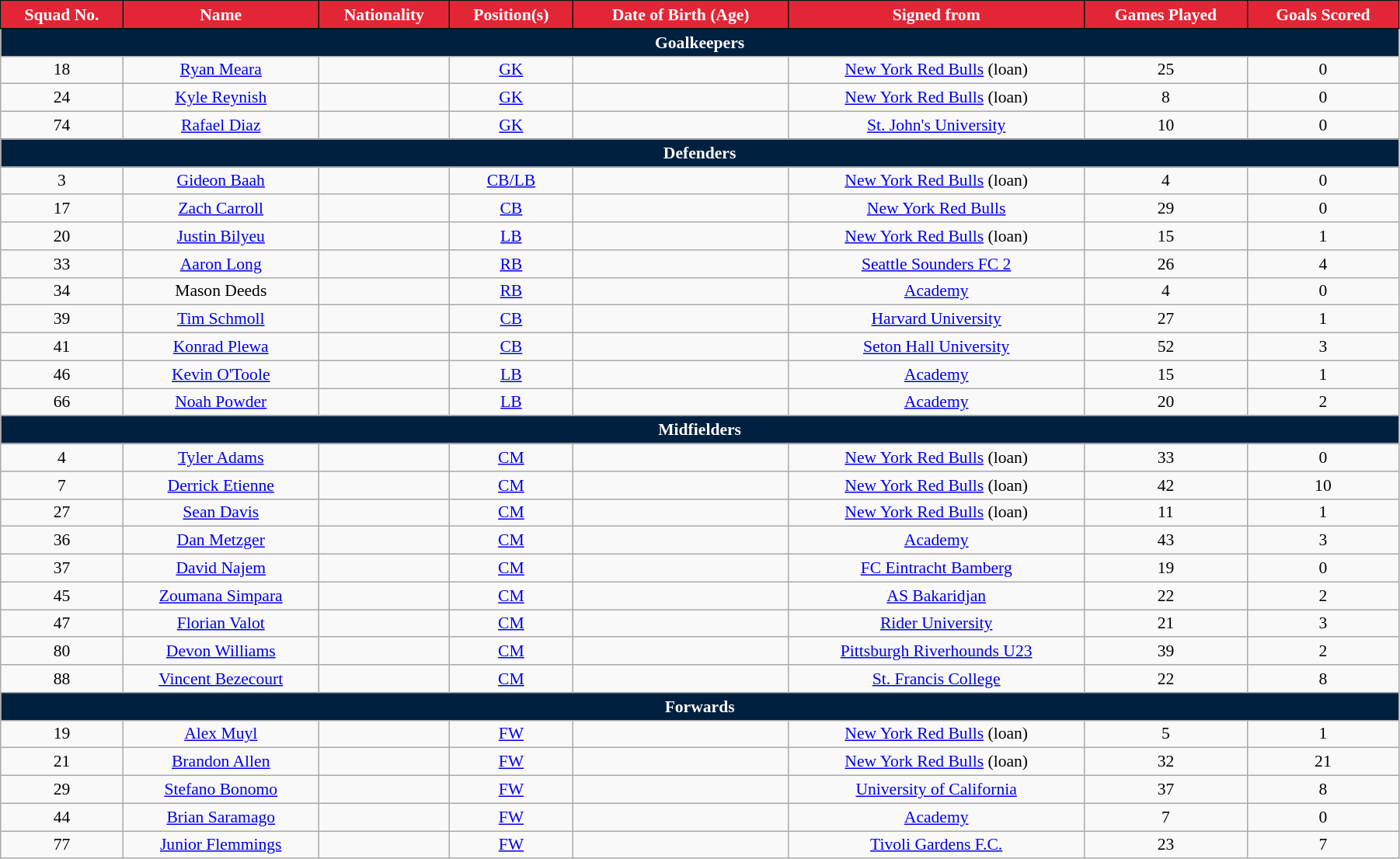<table class="wikitable" style="text-align:center; font-size:90%; width:95%;">
<tr>
<th style="background:#E32636; color:#fff;  border:1px solid #0e0e0e; text-align:center;">Squad No.</th>
<th style="background:#E32636; color:#fff;  border:1px solid #0e0e0e; text-align:center;">Name</th>
<th style="background:#E32636; color:#fff;  border:1px solid #0e0e0e; text-align:center;">Nationality</th>
<th style="background:#E32636; color:#fff;  border:1px solid #0e0e0e; text-align:center;">Position(s)</th>
<th style="background:#E32636; color:#fff;  border:1px solid #0e0e0e; text-align:center;">Date of Birth (Age)</th>
<th style="background:#E32636; color:#fff;  border:1px solid #0e0e0e; text-align:center;">Signed from</th>
<th style="background:#E32636; color:#fff;  border:1px solid #0e0e0e; text-align:center;">Games Played</th>
<th style="background:#E32636; color:#fff;  border:1px solid #0e0e0e; text-align:center;">Goals Scored</th>
</tr>
<tr>
<th colspan="8" style="background:#002040; color:white; text-align:center;">Goalkeepers</th>
</tr>
<tr>
<td>18</td>
<td><a href='#'>Ryan Meara</a></td>
<td></td>
<td><a href='#'>GK</a></td>
<td></td>
<td><a href='#'>New York Red Bulls</a> (loan)</td>
<td>25</td>
<td>0</td>
</tr>
<tr>
<td>24</td>
<td><a href='#'>Kyle Reynish</a></td>
<td></td>
<td><a href='#'>GK</a></td>
<td></td>
<td><a href='#'>New York Red Bulls</a> (loan)</td>
<td>8</td>
<td>0</td>
</tr>
<tr>
<td>74</td>
<td><a href='#'>Rafael Diaz</a></td>
<td></td>
<td><a href='#'>GK</a></td>
<td></td>
<td> <a href='#'>St. John's University</a></td>
<td>10</td>
<td>0</td>
</tr>
<tr>
<th colspan="8" style="background:#002040; color:white; text-align:center;"><strong>Defenders</strong></th>
</tr>
<tr>
<td>3</td>
<td><a href='#'>Gideon Baah</a></td>
<td></td>
<td><a href='#'>CB/LB</a></td>
<td></td>
<td><a href='#'>New York Red Bulls</a> (loan)</td>
<td>4</td>
<td>0</td>
</tr>
<tr>
<td>17</td>
<td><a href='#'>Zach Carroll</a></td>
<td></td>
<td><a href='#'>CB</a></td>
<td></td>
<td><a href='#'>New York Red Bulls</a></td>
<td>29</td>
<td>0</td>
</tr>
<tr>
<td>20</td>
<td><a href='#'>Justin Bilyeu</a></td>
<td></td>
<td><a href='#'>LB</a></td>
<td></td>
<td><a href='#'>New York Red Bulls</a> (loan)</td>
<td>15</td>
<td>1</td>
</tr>
<tr>
<td>33</td>
<td><a href='#'>Aaron Long</a></td>
<td></td>
<td><a href='#'>RB</a></td>
<td></td>
<td> <a href='#'>Seattle Sounders FC 2</a></td>
<td>26</td>
<td>4</td>
</tr>
<tr>
<td>34</td>
<td>Mason Deeds</td>
<td></td>
<td><a href='#'>RB</a></td>
<td></td>
<td><a href='#'>Academy</a></td>
<td>4</td>
<td>0</td>
</tr>
<tr>
<td>39</td>
<td><a href='#'>Tim Schmoll</a></td>
<td></td>
<td><a href='#'>CB</a></td>
<td></td>
<td> <a href='#'>Harvard University</a></td>
<td>27</td>
<td>1</td>
</tr>
<tr>
<td>41</td>
<td><a href='#'>Konrad Plewa</a></td>
<td></td>
<td><a href='#'>CB</a></td>
<td></td>
<td> <a href='#'>Seton Hall University</a></td>
<td>52</td>
<td>3</td>
</tr>
<tr>
<td>46</td>
<td><a href='#'>Kevin O'Toole</a></td>
<td></td>
<td><a href='#'>LB</a></td>
<td></td>
<td><a href='#'>Academy</a></td>
<td>15</td>
<td>1</td>
</tr>
<tr>
<td>66</td>
<td><a href='#'>Noah Powder</a></td>
<td></td>
<td><a href='#'>LB</a></td>
<td></td>
<td><a href='#'>Academy</a></td>
<td>20</td>
<td>2</td>
</tr>
<tr>
<th colspan="8" style="background:#002040; color:white; text-align:center;">Midfielders</th>
</tr>
<tr>
<td>4</td>
<td><a href='#'>Tyler Adams</a></td>
<td></td>
<td><a href='#'>CM</a></td>
<td></td>
<td><a href='#'>New York Red Bulls</a> (loan)</td>
<td>33</td>
<td>0</td>
</tr>
<tr>
<td>7</td>
<td><a href='#'>Derrick Etienne</a></td>
<td></td>
<td><a href='#'>CM</a></td>
<td></td>
<td><a href='#'>New York Red Bulls</a> (loan)</td>
<td>42</td>
<td>10</td>
</tr>
<tr>
<td>27</td>
<td><a href='#'>Sean Davis</a></td>
<td></td>
<td><a href='#'>CM</a></td>
<td></td>
<td><a href='#'>New York Red Bulls</a> (loan)</td>
<td>11</td>
<td>1</td>
</tr>
<tr>
<td>36</td>
<td><a href='#'>Dan Metzger</a></td>
<td></td>
<td><a href='#'>CM</a></td>
<td></td>
<td><a href='#'>Academy</a></td>
<td>43</td>
<td>3</td>
</tr>
<tr>
<td>37</td>
<td><a href='#'>David Najem</a></td>
<td></td>
<td><a href='#'>CM</a></td>
<td></td>
<td> <a href='#'>FC Eintracht Bamberg</a></td>
<td>19</td>
<td>0</td>
</tr>
<tr>
<td>45</td>
<td><a href='#'>Zoumana Simpara</a></td>
<td></td>
<td><a href='#'>CM</a></td>
<td></td>
<td> <a href='#'>AS Bakaridjan</a></td>
<td>22</td>
<td>2</td>
</tr>
<tr>
<td>47</td>
<td><a href='#'>Florian Valot</a></td>
<td></td>
<td><a href='#'>CM</a></td>
<td></td>
<td> <a href='#'>Rider University</a></td>
<td>21</td>
<td>3</td>
</tr>
<tr>
<td>80</td>
<td><a href='#'>Devon Williams</a></td>
<td></td>
<td><a href='#'>CM</a></td>
<td></td>
<td> <a href='#'>Pittsburgh Riverhounds U23</a></td>
<td>39</td>
<td>2</td>
</tr>
<tr>
<td>88</td>
<td><a href='#'>Vincent Bezecourt</a></td>
<td></td>
<td><a href='#'>CM</a></td>
<td></td>
<td> <a href='#'>St. Francis College</a></td>
<td>22</td>
<td>8</td>
</tr>
<tr>
<th colspan="8" style="background:#002040; color:white; text-align:center;">Forwards</th>
</tr>
<tr>
<td>19</td>
<td><a href='#'>Alex Muyl</a></td>
<td></td>
<td><a href='#'>FW</a></td>
<td></td>
<td><a href='#'>New York Red Bulls</a> (loan)</td>
<td>5</td>
<td>1</td>
</tr>
<tr>
<td>21</td>
<td><a href='#'>Brandon Allen</a></td>
<td></td>
<td><a href='#'>FW</a></td>
<td></td>
<td><a href='#'>New York Red Bulls</a> (loan)</td>
<td>32</td>
<td>21</td>
</tr>
<tr>
<td>29</td>
<td><a href='#'>Stefano Bonomo</a></td>
<td></td>
<td><a href='#'>FW</a></td>
<td></td>
<td> <a href='#'>University of California</a></td>
<td>37</td>
<td>8</td>
</tr>
<tr>
<td>44</td>
<td><a href='#'>Brian Saramago</a></td>
<td></td>
<td><a href='#'>FW</a></td>
<td></td>
<td><a href='#'>Academy</a></td>
<td>7</td>
<td>0</td>
</tr>
<tr>
<td>77</td>
<td><a href='#'>Junior Flemmings</a></td>
<td></td>
<td><a href='#'>FW</a></td>
<td></td>
<td> <a href='#'>Tivoli Gardens F.C.</a></td>
<td>23</td>
<td>7</td>
</tr>
</table>
